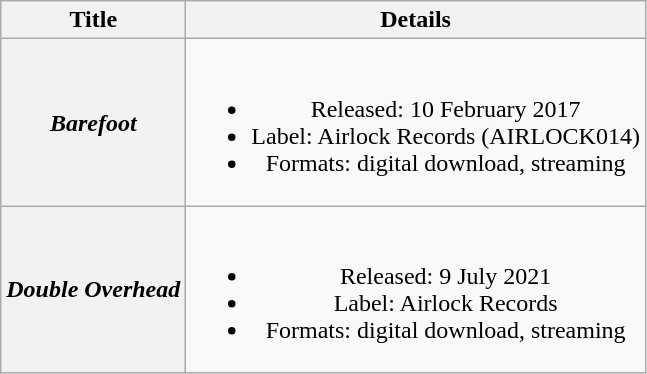<table class="wikitable plainrowheaders" style="text-align:center;">
<tr>
<th>Title</th>
<th>Details</th>
</tr>
<tr>
<th scope="row"><em>Barefoot</em></th>
<td><br><ul><li>Released: 10 February 2017</li><li>Label: Airlock Records (AIRLOCK014)</li><li>Formats: digital download, streaming</li></ul></td>
</tr>
<tr>
<th scope="row"><em>Double Overhead</em></th>
<td><br><ul><li>Released: 9 July 2021</li><li>Label: Airlock Records</li><li>Formats: digital download, streaming</li></ul></td>
</tr>
</table>
